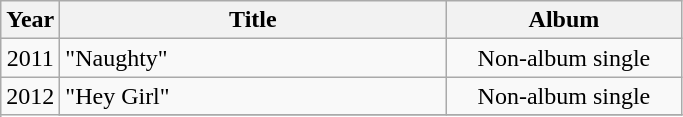<table class="wikitable">
<tr>
<th align="center">Year</th>
<th align="center" width="250">Title</th>
<th align="center" width="150">Album</th>
</tr>
<tr>
<td align="center" rowspan=1>2011</td>
<td>"Naughty" </td>
<td align="center">Non-album single</td>
</tr>
<tr>
<td align="center" rowspan=2>2012</td>
<td>"Hey Girl" </td>
<td align="center">Non-album single</td>
</tr>
<tr>
</tr>
</table>
